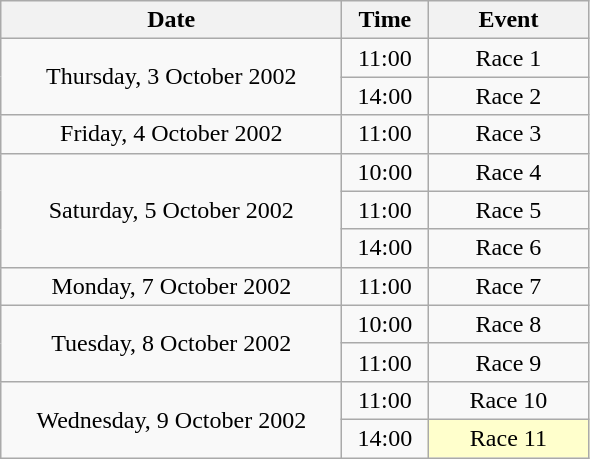<table class = "wikitable" style="text-align:center;">
<tr>
<th width=220>Date</th>
<th width=50>Time</th>
<th width=100>Event</th>
</tr>
<tr>
<td rowspan=2>Thursday, 3 October 2002</td>
<td>11:00</td>
<td>Race 1</td>
</tr>
<tr>
<td>14:00</td>
<td>Race 2</td>
</tr>
<tr>
<td>Friday, 4 October 2002</td>
<td>11:00</td>
<td>Race 3</td>
</tr>
<tr>
<td rowspan=3>Saturday, 5 October 2002</td>
<td>10:00</td>
<td>Race 4</td>
</tr>
<tr>
<td>11:00</td>
<td>Race 5</td>
</tr>
<tr>
<td>14:00</td>
<td>Race 6</td>
</tr>
<tr>
<td>Monday, 7 October 2002</td>
<td>11:00</td>
<td>Race 7</td>
</tr>
<tr>
<td rowspan=2>Tuesday, 8 October 2002</td>
<td>10:00</td>
<td>Race 8</td>
</tr>
<tr>
<td>11:00</td>
<td>Race 9</td>
</tr>
<tr>
<td rowspan=2>Wednesday, 9 October 2002</td>
<td>11:00</td>
<td>Race 10</td>
</tr>
<tr>
<td>14:00</td>
<td bgcolor=ffffcc>Race 11</td>
</tr>
</table>
